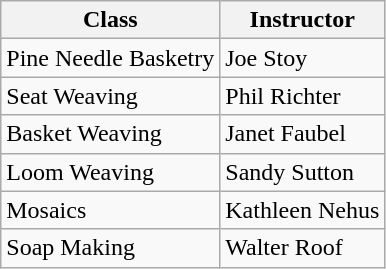<table class="wikitable">
<tr>
<th>Class</th>
<th>Instructor</th>
</tr>
<tr>
<td>Pine Needle Basketry</td>
<td>Joe Stoy</td>
</tr>
<tr>
<td>Seat Weaving</td>
<td>Phil Richter</td>
</tr>
<tr>
<td>Basket Weaving</td>
<td>Janet Faubel</td>
</tr>
<tr>
<td>Loom Weaving</td>
<td>Sandy Sutton</td>
</tr>
<tr>
<td>Mosaics</td>
<td>Kathleen Nehus</td>
</tr>
<tr>
<td>Soap Making</td>
<td>Walter Roof</td>
</tr>
</table>
